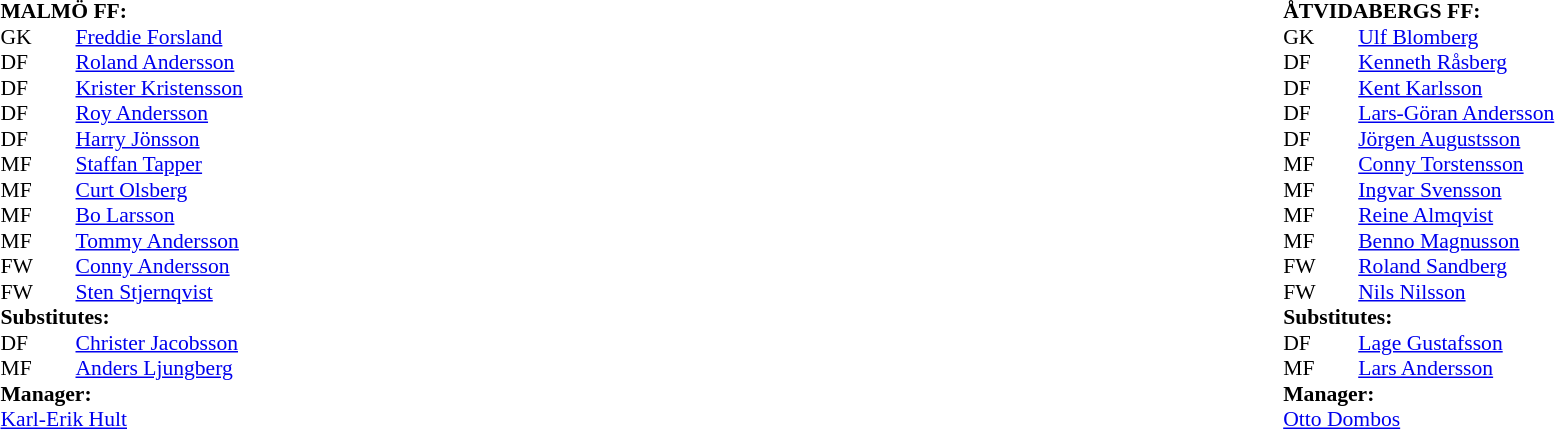<table width="100%">
<tr>
<td valign="top" width="50%"><br><table style="font-size: 90%" cellspacing="0" cellpadding="0">
<tr>
<td colspan="4"><strong>MALMÖ FF:</strong></td>
</tr>
<tr>
<th width="25"></th>
<th width="25"></th>
</tr>
<tr>
<td>GK</td>
<td></td>
<td> <a href='#'>Freddie Forsland</a></td>
</tr>
<tr>
<td>DF</td>
<td></td>
<td> <a href='#'>Roland Andersson</a></td>
<td></td>
<td></td>
</tr>
<tr>
<td>DF</td>
<td></td>
<td> <a href='#'>Krister Kristensson</a></td>
</tr>
<tr>
<td>DF</td>
<td></td>
<td> <a href='#'>Roy Andersson</a></td>
</tr>
<tr>
<td>DF</td>
<td></td>
<td> <a href='#'>Harry Jönsson</a></td>
</tr>
<tr>
<td>MF</td>
<td></td>
<td> <a href='#'>Staffan Tapper</a></td>
</tr>
<tr>
<td>MF</td>
<td></td>
<td> <a href='#'>Curt Olsberg</a></td>
</tr>
<tr>
<td>MF</td>
<td></td>
<td> <a href='#'>Bo Larsson</a></td>
<td></td>
<td></td>
</tr>
<tr>
<td>MF</td>
<td></td>
<td> <a href='#'>Tommy Andersson</a></td>
</tr>
<tr>
<td>FW</td>
<td></td>
<td> <a href='#'>Conny Andersson</a></td>
</tr>
<tr>
<td>FW</td>
<td></td>
<td> <a href='#'>Sten Stjernqvist</a></td>
</tr>
<tr>
<td colspan=4><strong>Substitutes:</strong></td>
</tr>
<tr>
<td>DF</td>
<td></td>
<td> <a href='#'>Christer Jacobsson</a></td>
<td></td>
<td></td>
</tr>
<tr>
<td>MF</td>
<td></td>
<td> <a href='#'>Anders Ljungberg</a></td>
<td></td>
<td></td>
</tr>
<tr>
<td colspan=4><strong>Manager:</strong></td>
</tr>
<tr>
<td colspan="4"> <a href='#'>Karl-Erik Hult</a></td>
</tr>
<tr>
</tr>
</table>
</td>
<td valign="top"></td>
<td valign="top" width="50%"><br><table style="font-size: 90%" cellspacing="0" cellpadding="0" align="center">
<tr>
<td colspan="4"><strong>ÅTVIDABERGS FF:</strong></td>
</tr>
<tr>
<th width="25"></th>
<th width="25"></th>
</tr>
<tr>
<td>GK</td>
<td></td>
<td> <a href='#'>Ulf Blomberg</a></td>
</tr>
<tr>
<td>DF</td>
<td></td>
<td> <a href='#'>Kenneth Råsberg</a></td>
</tr>
<tr>
<td>DF</td>
<td></td>
<td> <a href='#'>Kent Karlsson</a></td>
<td></td>
<td></td>
</tr>
<tr>
<td>DF</td>
<td></td>
<td> <a href='#'>Lars-Göran Andersson</a></td>
</tr>
<tr>
<td>DF</td>
<td></td>
<td> <a href='#'>Jörgen Augustsson</a></td>
</tr>
<tr>
<td>MF</td>
<td></td>
<td> <a href='#'>Conny Torstensson</a></td>
</tr>
<tr>
<td>MF</td>
<td></td>
<td> <a href='#'>Ingvar Svensson</a></td>
<td></td>
<td></td>
</tr>
<tr>
<td>MF</td>
<td></td>
<td> <a href='#'>Reine Almqvist</a></td>
</tr>
<tr>
<td>MF</td>
<td></td>
<td> <a href='#'>Benno Magnusson</a></td>
</tr>
<tr>
<td>FW</td>
<td></td>
<td> <a href='#'>Roland Sandberg</a></td>
</tr>
<tr>
<td>FW</td>
<td></td>
<td> <a href='#'>Nils Nilsson</a></td>
</tr>
<tr>
<td colspan=4><strong>Substitutes:</strong></td>
</tr>
<tr>
<td>DF</td>
<td></td>
<td> <a href='#'>Lage Gustafsson</a></td>
<td></td>
<td></td>
</tr>
<tr>
<td>MF</td>
<td></td>
<td> <a href='#'>Lars Andersson</a></td>
<td></td>
<td></td>
</tr>
<tr>
<td colspan=4><strong>Manager:</strong></td>
</tr>
<tr>
<td colspan="4"> <a href='#'>Otto Dombos</a></td>
</tr>
</table>
</td>
</tr>
</table>
